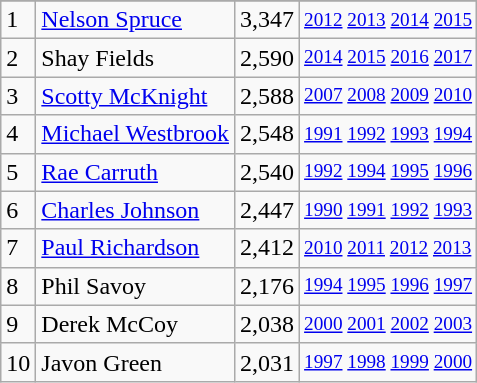<table class="wikitable">
<tr>
</tr>
<tr>
<td>1</td>
<td><a href='#'>Nelson Spruce</a></td>
<td>3,347</td>
<td style="font-size:80%;"><a href='#'>2012</a> <a href='#'>2013</a> <a href='#'>2014</a> <a href='#'>2015</a></td>
</tr>
<tr>
<td>2</td>
<td>Shay Fields</td>
<td>2,590</td>
<td style="font-size:80%;"><a href='#'>2014</a> <a href='#'>2015</a> <a href='#'>2016</a> <a href='#'>2017</a></td>
</tr>
<tr>
<td>3</td>
<td><a href='#'>Scotty McKnight</a></td>
<td>2,588</td>
<td style="font-size:80%;"><a href='#'>2007</a> <a href='#'>2008</a> <a href='#'>2009</a> <a href='#'>2010</a></td>
</tr>
<tr>
<td>4</td>
<td><a href='#'>Michael Westbrook</a></td>
<td>2,548</td>
<td style="font-size:80%;"><a href='#'>1991</a> <a href='#'>1992</a> <a href='#'>1993</a> <a href='#'>1994</a></td>
</tr>
<tr>
<td>5</td>
<td><a href='#'>Rae Carruth</a></td>
<td>2,540</td>
<td style="font-size:80%;"><a href='#'>1992</a> <a href='#'>1994</a> <a href='#'>1995</a> <a href='#'>1996</a></td>
</tr>
<tr>
<td>6</td>
<td><a href='#'>Charles Johnson</a></td>
<td>2,447</td>
<td style="font-size:80%;"><a href='#'>1990</a> <a href='#'>1991</a> <a href='#'>1992</a> <a href='#'>1993</a></td>
</tr>
<tr>
<td>7</td>
<td><a href='#'>Paul Richardson</a></td>
<td>2,412</td>
<td style="font-size:80%;"><a href='#'>2010</a> <a href='#'>2011</a> <a href='#'>2012</a> <a href='#'>2013</a></td>
</tr>
<tr>
<td>8</td>
<td>Phil Savoy</td>
<td>2,176</td>
<td style="font-size:80%;"><a href='#'>1994</a> <a href='#'>1995</a> <a href='#'>1996</a> <a href='#'>1997</a></td>
</tr>
<tr>
<td>9</td>
<td>Derek McCoy</td>
<td>2,038</td>
<td style="font-size:80%;"><a href='#'>2000</a> <a href='#'>2001</a> <a href='#'>2002</a> <a href='#'>2003</a></td>
</tr>
<tr>
<td>10</td>
<td>Javon Green</td>
<td>2,031</td>
<td style="font-size:80%;"><a href='#'>1997</a> <a href='#'>1998</a> <a href='#'>1999</a> <a href='#'>2000</a></td>
</tr>
</table>
